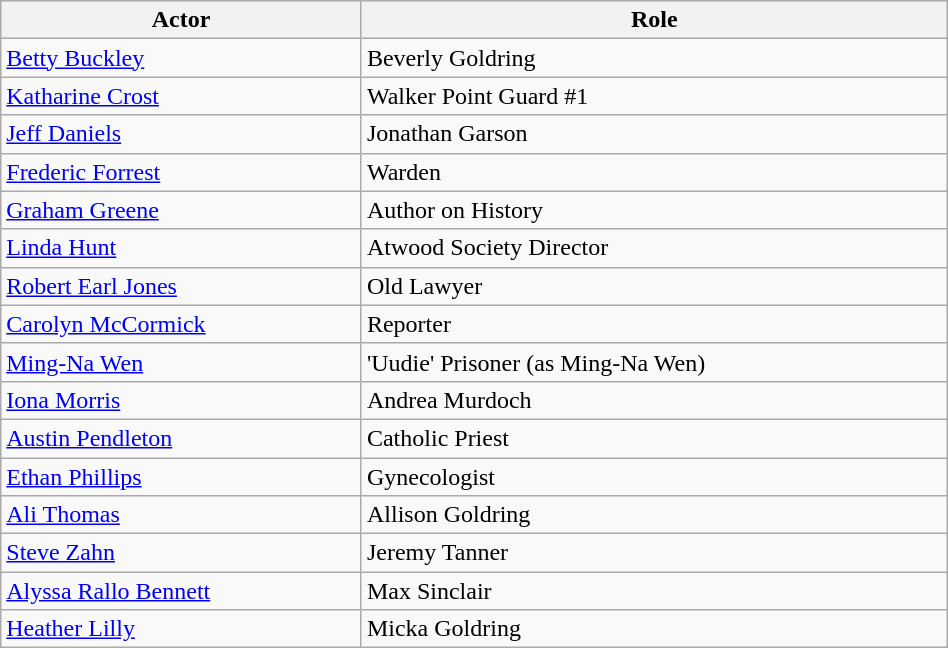<table class="wikitable" width="50%">
<tr>
<th>Actor</th>
<th>Role</th>
</tr>
<tr>
<td><a href='#'>Betty Buckley</a></td>
<td>Beverly Goldring</td>
</tr>
<tr>
<td><a href='#'>Katharine Crost</a></td>
<td>Walker Point Guard #1</td>
</tr>
<tr>
<td><a href='#'>Jeff Daniels</a></td>
<td>Jonathan Garson</td>
</tr>
<tr>
<td><a href='#'>Frederic Forrest</a></td>
<td>Warden</td>
</tr>
<tr>
<td><a href='#'>Graham Greene</a></td>
<td>Author on History</td>
</tr>
<tr>
<td><a href='#'>Linda Hunt</a></td>
<td>Atwood Society Director</td>
</tr>
<tr>
<td><a href='#'>Robert Earl Jones</a></td>
<td>Old Lawyer</td>
</tr>
<tr>
<td><a href='#'>Carolyn McCormick</a></td>
<td>Reporter</td>
</tr>
<tr>
<td><a href='#'>Ming-Na Wen</a></td>
<td>'Uudie' Prisoner (as Ming-Na Wen)</td>
</tr>
<tr>
<td><a href='#'>Iona Morris</a></td>
<td>Andrea Murdoch</td>
</tr>
<tr>
<td><a href='#'>Austin Pendleton</a></td>
<td>Catholic Priest</td>
</tr>
<tr>
<td><a href='#'>Ethan Phillips</a></td>
<td>Gynecologist</td>
</tr>
<tr>
<td><a href='#'>Ali Thomas</a></td>
<td>Allison Goldring</td>
</tr>
<tr>
<td><a href='#'>Steve Zahn</a></td>
<td>Jeremy Tanner</td>
</tr>
<tr>
<td><a href='#'>Alyssa Rallo Bennett</a></td>
<td>Max Sinclair</td>
</tr>
<tr>
<td><a href='#'>Heather Lilly</a></td>
<td>Micka Goldring</td>
</tr>
</table>
